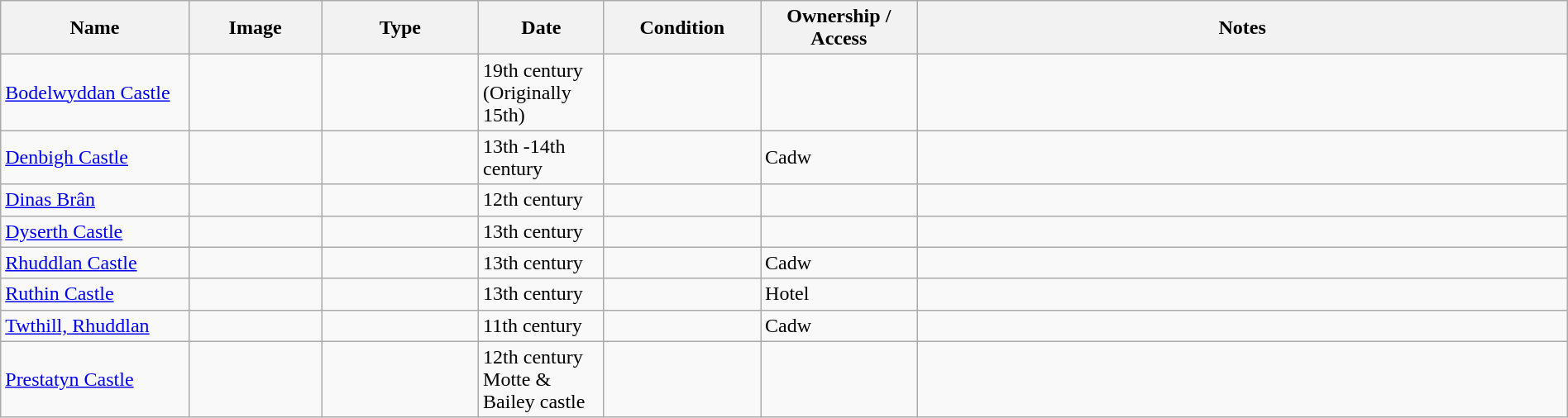<table class="wikitable sortable" width="100%">
<tr>
<th width="12%">Name</th>
<th class="unsortable" width="100">Image</th>
<th width="10%">Type</th>
<th width="8%">Date</th>
<th width="10%">Condition</th>
<th width="10%">Ownership / Access</th>
<th class="unsortable">Notes</th>
</tr>
<tr>
<td><a href='#'>Bodelwyddan Castle</a></td>
<td></td>
<td></td>
<td>19th century (Originally 15th)</td>
<td></td>
<td></td>
<td></td>
</tr>
<tr>
<td><a href='#'>Denbigh Castle</a></td>
<td></td>
<td></td>
<td>13th -14th century</td>
<td></td>
<td>Cadw</td>
<td></td>
</tr>
<tr>
<td><a href='#'>Dinas Brân</a></td>
<td></td>
<td></td>
<td>12th century</td>
<td></td>
<td></td>
<td></td>
</tr>
<tr>
<td><a href='#'>Dyserth Castle</a></td>
<td></td>
<td></td>
<td>13th century</td>
<td></td>
<td></td>
<td></td>
</tr>
<tr>
<td><a href='#'>Rhuddlan Castle</a></td>
<td></td>
<td></td>
<td>13th century</td>
<td></td>
<td>Cadw</td>
<td></td>
</tr>
<tr>
<td><a href='#'>Ruthin Castle</a></td>
<td></td>
<td></td>
<td>13th century</td>
<td></td>
<td>Hotel</td>
<td></td>
</tr>
<tr>
<td><a href='#'>Twthill, Rhuddlan</a></td>
<td></td>
<td></td>
<td>11th century</td>
<td></td>
<td>Cadw</td>
<td></td>
</tr>
<tr>
<td><a href='#'>Prestatyn Castle</a></td>
<td></td>
<td></td>
<td>12th century Motte & Bailey castle</td>
<td></td>
<td></td>
<td></td>
</tr>
</table>
